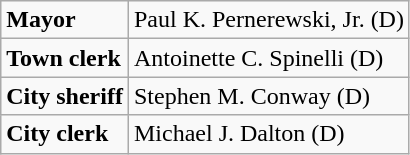<table class="wikitable" style="float:left; margin:10px;">
<tr>
<td><strong>Mayor</strong></td>
<td>Paul K. Pernerewski, Jr. (D)</td>
</tr>
<tr>
<td><strong>Town clerk</strong></td>
<td>Antoinette C. Spinelli (D)</td>
</tr>
<tr>
<td><strong>City sheriff</strong></td>
<td>Stephen M. Conway (D)</td>
</tr>
<tr>
<td><strong>City clerk</strong></td>
<td>Michael J. Dalton (D)</td>
</tr>
</table>
